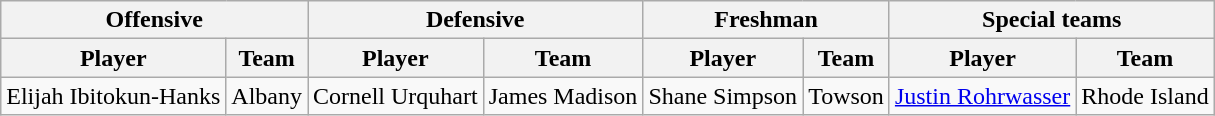<table class="wikitable" border="1">
<tr>
<th colspan="2">Offensive</th>
<th colspan="2">Defensive</th>
<th colspan="2">Freshman</th>
<th colspan="2">Special teams</th>
</tr>
<tr>
<th>Player</th>
<th>Team</th>
<th>Player</th>
<th>Team</th>
<th>Player</th>
<th>Team</th>
<th>Player</th>
<th>Team</th>
</tr>
<tr>
<td>Elijah Ibitokun-Hanks</td>
<td>Albany</td>
<td>Cornell Urquhart</td>
<td>James Madison</td>
<td>Shane Simpson</td>
<td>Towson</td>
<td><a href='#'>Justin Rohrwasser</a></td>
<td>Rhode Island</td>
</tr>
</table>
